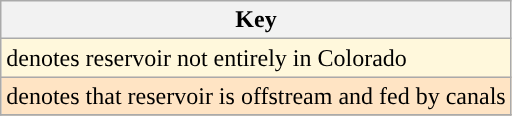<table class="wikitable">
<tr>
<th>Key</th>
</tr>
<tr>
<td bgcolor="#FFF8DC"> denotes reservoir not entirely in Colorado</td>
</tr>
<tr>
<td bgcolor="#FFE4C4"> denotes that reservoir is offstream and fed by canals</td>
</tr>
<tr>
</tr>
</table>
